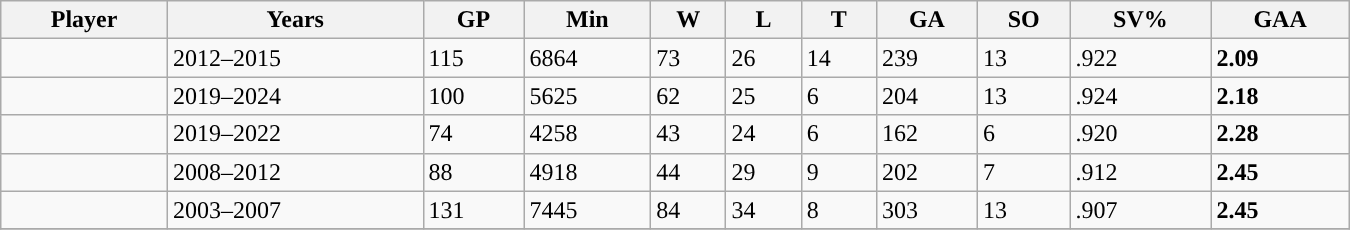<table class="wikitable sortable" width = 900>
<tr>
<th>Player</th>
<th>Years</th>
<th>GP</th>
<th>Min</th>
<th>W</th>
<th>L</th>
<th>T</th>
<th>GA</th>
<th>SO</th>
<th>SV%</th>
<th>GAA</th>
</tr>
<tr>
<td></td>
<td>2012–2015</td>
<td>115</td>
<td>6864</td>
<td>73</td>
<td>26</td>
<td>14</td>
<td>239</td>
<td>13</td>
<td>.922</td>
<td><strong>2.09</strong></td>
</tr>
<tr>
<td></td>
<td>2019–2024</td>
<td>100</td>
<td>5625</td>
<td>62</td>
<td>25</td>
<td>6</td>
<td>204</td>
<td>13</td>
<td>.924</td>
<td><strong>2.18</strong></td>
</tr>
<tr>
<td></td>
<td>2019–2022</td>
<td>74</td>
<td>4258</td>
<td>43</td>
<td>24</td>
<td>6</td>
<td>162</td>
<td>6</td>
<td>.920</td>
<td><strong>2.28</strong></td>
</tr>
<tr>
<td></td>
<td>2008–2012</td>
<td>88</td>
<td>4918</td>
<td>44</td>
<td>29</td>
<td>9</td>
<td>202</td>
<td>7</td>
<td>.912</td>
<td><strong>2.45</strong></td>
</tr>
<tr>
<td></td>
<td>2003–2007</td>
<td>131</td>
<td>7445</td>
<td>84</td>
<td>34</td>
<td>8</td>
<td>303</td>
<td>13</td>
<td>.907</td>
<td><strong>2.45</strong></td>
</tr>
<tr>
</tr>
</table>
